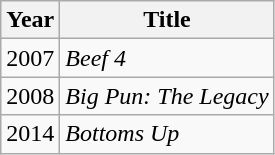<table class="wikitable plainrowheaders sortable" style="margin-right: 0;">
<tr>
<th>Year</th>
<th>Title</th>
</tr>
<tr>
<td>2007</td>
<td><em>Beef 4</em></td>
</tr>
<tr>
<td>2008</td>
<td><em>Big Pun: The Legacy</em></td>
</tr>
<tr>
<td>2014</td>
<td><em>Bottoms Up</em></td>
</tr>
</table>
